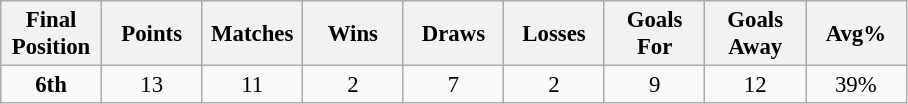<table class="wikitable" style="font-size: 95%; text-align: center;">
<tr>
<th width=60>Final Position</th>
<th width=60>Points</th>
<th width=60>Matches</th>
<th width=60>Wins</th>
<th width=60>Draws</th>
<th width=60>Losses</th>
<th width=60>Goals For</th>
<th width=60>Goals Away</th>
<th width=60>Avg%</th>
</tr>
<tr>
<td><strong>6th</strong></td>
<td>13</td>
<td>11</td>
<td>2</td>
<td>7</td>
<td>2</td>
<td>9</td>
<td>12</td>
<td>39%</td>
</tr>
</table>
